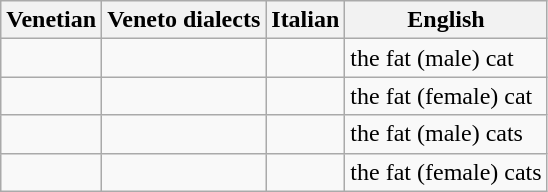<table class=wikitable>
<tr>
<th>Venetian</th>
<th>Veneto dialects</th>
<th>Italian</th>
<th>English</th>
</tr>
<tr>
<td></td>
<td></td>
<td></td>
<td>the fat (male) cat</td>
</tr>
<tr>
<td></td>
<td></td>
<td></td>
<td>the fat (female) cat</td>
</tr>
<tr>
<td></td>
<td></td>
<td></td>
<td>the fat (male) cats</td>
</tr>
<tr>
<td></td>
<td></td>
<td></td>
<td>the fat (female) cats</td>
</tr>
</table>
